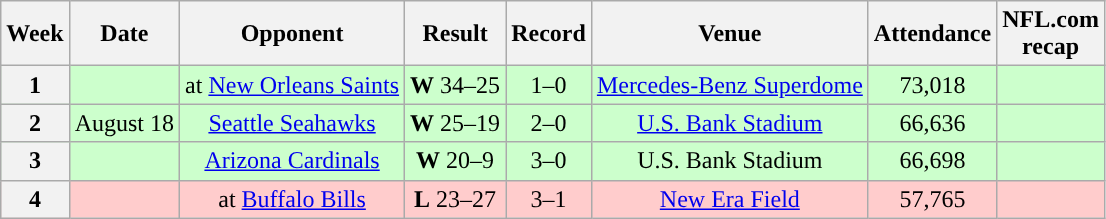<table class="wikitable" style="text-align:center">
<tr>
<th>Week</th>
<th>Date</th>
<th>Opponent</th>
<th>Result</th>
<th>Record</th>
<th>Venue</th>
<th>Attendance</th>
<th>NFL.com<br>recap</th>
</tr>
<tr style="background:#cfc">
<th>1</th>
<td></td>
<td>at <a href='#'>New Orleans Saints</a></td>
<td><strong>W</strong> 34–25</td>
<td>1–0</td>
<td><a href='#'>Mercedes-Benz Superdome</a></td>
<td>73,018</td>
<td></td>
</tr>
<tr style="background:#cfc">
<th>2</th>
<td>August 18</td>
<td><a href='#'>Seattle Seahawks</a></td>
<td><strong>W</strong> 25–19</td>
<td>2–0</td>
<td><a href='#'>U.S. Bank Stadium</a></td>
<td>66,636</td>
<td></td>
</tr>
<tr style="background:#cfc">
<th>3</th>
<td></td>
<td><a href='#'>Arizona Cardinals</a></td>
<td><strong>W</strong> 20–9</td>
<td>3–0</td>
<td>U.S. Bank Stadium</td>
<td>66,698</td>
<td></td>
</tr>
<tr style="background:#fcc">
<th>4</th>
<td></td>
<td>at <a href='#'>Buffalo Bills</a></td>
<td><strong>L</strong> 23–27</td>
<td>3–1</td>
<td><a href='#'>New Era Field</a></td>
<td>57,765</td>
<td></td>
</tr>
</table>
